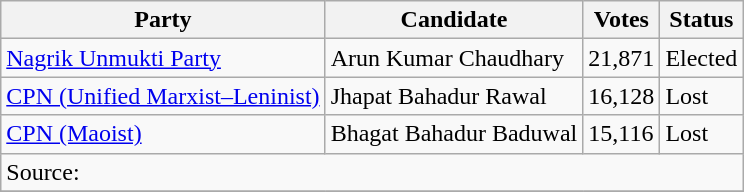<table class="wikitable">
<tr>
<th>Party</th>
<th>Candidate</th>
<th>Votes</th>
<th>Status</th>
</tr>
<tr>
<td><a href='#'>Nagrik Unmukti Party</a></td>
<td>Arun Kumar Chaudhary</td>
<td>21,871</td>
<td>Elected</td>
</tr>
<tr>
<td><a href='#'>CPN (Unified Marxist–Leninist)</a></td>
<td>Jhapat Bahadur Rawal</td>
<td>16,128</td>
<td>Lost</td>
</tr>
<tr>
<td><a href='#'>CPN (Maoist)</a></td>
<td>Bhagat Bahadur Baduwal</td>
<td>15,116</td>
<td>Lost</td>
</tr>
<tr>
<td colspan="4">Source: </td>
</tr>
<tr>
</tr>
</table>
